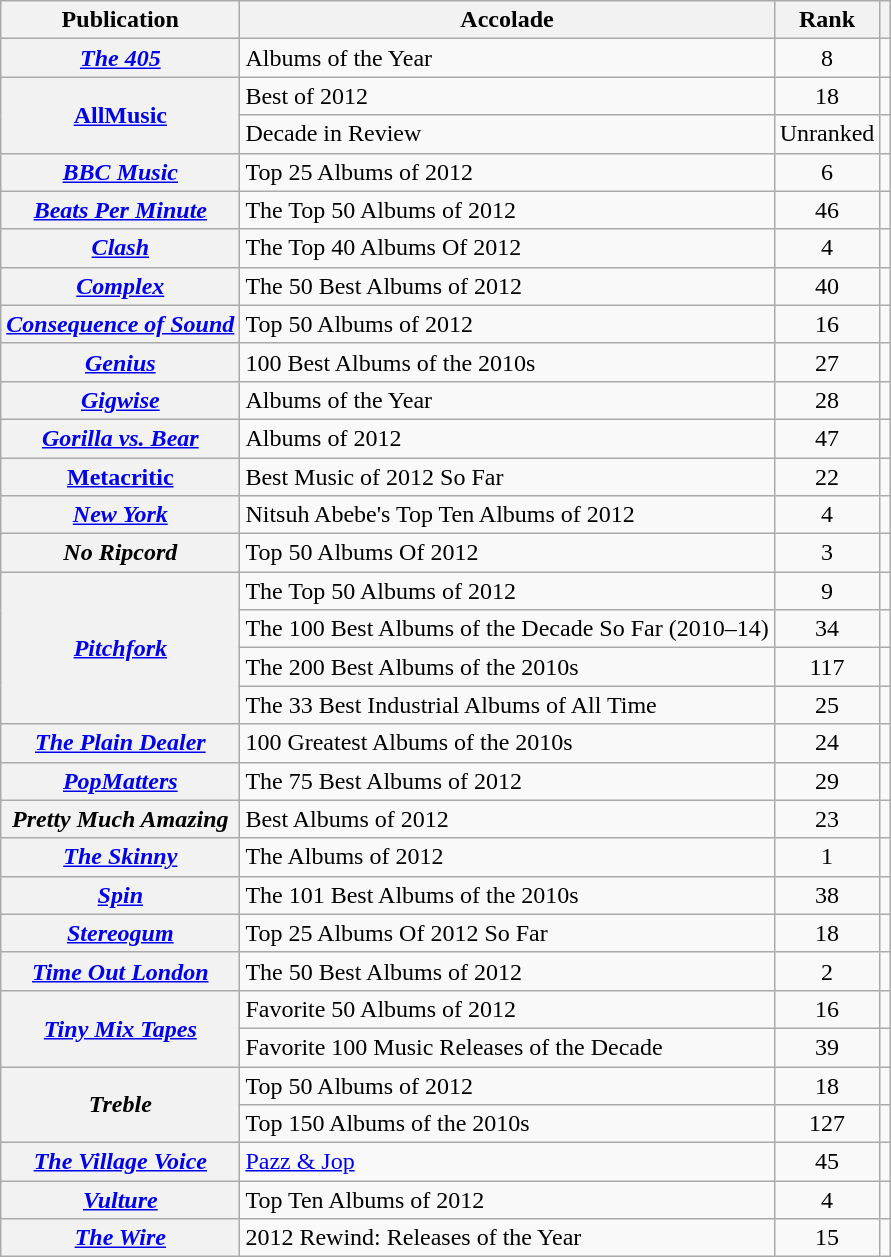<table class="wikitable sortable plainrowheaders">
<tr>
<th scope="col">Publication</th>
<th scope="col">Accolade</th>
<th scope="col">Rank</th>
<th scope="col" class="unsortable"></th>
</tr>
<tr>
<th scope="row"><em><a href='#'>The 405</a></em></th>
<td>Albums of the Year</td>
<td align=center>8</td>
<td align=center></td>
</tr>
<tr>
<th scope="row" rowspan=2><a href='#'>AllMusic</a></th>
<td>Best of 2012</td>
<td align=center>18</td>
<td align=center></td>
</tr>
<tr>
<td>Decade in Review</td>
<td align=center>Unranked</td>
<td align=center></td>
</tr>
<tr>
<th scope="row"><em><a href='#'>BBC Music</a></em></th>
<td>Top 25 Albums of 2012</td>
<td align=center>6</td>
<td align=center></td>
</tr>
<tr>
<th scope="row"><em><a href='#'>Beats Per Minute</a></em></th>
<td>The Top 50 Albums of 2012</td>
<td align=center>46</td>
<td align=center></td>
</tr>
<tr>
<th scope="row"><em><a href='#'>Clash</a></em></th>
<td>The Top 40 Albums Of 2012</td>
<td align=center>4</td>
<td align=center></td>
</tr>
<tr>
<th scope="row"><em><a href='#'>Complex</a></em></th>
<td>The 50 Best Albums of 2012</td>
<td align=center>40</td>
<td align=center></td>
</tr>
<tr>
<th scope="row"><em><a href='#'>Consequence of Sound</a></em></th>
<td>Top 50 Albums of 2012</td>
<td align=center>16</td>
<td align=center></td>
</tr>
<tr |>
<th scope="row"><em><a href='#'>Genius</a></em></th>
<td>100 Best Albums of the 2010s</td>
<td align=center>27</td>
<td align=center></td>
</tr>
<tr>
<th scope="row"><em><a href='#'>Gigwise</a></em></th>
<td>Albums of the Year</td>
<td align=center>28</td>
<td align=center></td>
</tr>
<tr>
<th scope="row"><em><a href='#'>Gorilla vs. Bear</a></em></th>
<td>Albums of 2012</td>
<td align=center>47</td>
<td align=center></td>
</tr>
<tr>
<th scope="row"><a href='#'>Metacritic</a></th>
<td>Best Music of 2012 So Far</td>
<td align=center>22</td>
<td align=center></td>
</tr>
<tr>
<th scope="row"><em><a href='#'>New York</a></em></th>
<td>Nitsuh Abebe's Top Ten Albums of 2012</td>
<td align=center>4</td>
<td align=center></td>
</tr>
<tr>
<th scope="row"><em>No Ripcord</em></th>
<td>Top 50 Albums Of 2012</td>
<td align=center>3</td>
<td align=center></td>
</tr>
<tr>
<th scope="row" rowspan=4><em><a href='#'>Pitchfork</a></em></th>
<td>The Top 50 Albums of 2012</td>
<td align=center>9</td>
<td align=center></td>
</tr>
<tr>
<td>The 100 Best Albums of the Decade So Far (2010–14)</td>
<td align=center>34</td>
<td align=center></td>
</tr>
<tr>
<td>The 200 Best Albums of the 2010s</td>
<td align=center>117</td>
<td align=center></td>
</tr>
<tr>
<td>The 33 Best Industrial Albums of All Time</td>
<td align=center>25</td>
<td align=center></td>
</tr>
<tr>
<th scope="row"><em><a href='#'>The Plain Dealer</a></em></th>
<td>100 Greatest Albums of the 2010s</td>
<td align=center>24</td>
<td align=center></td>
</tr>
<tr>
<th scope="row"><em><a href='#'>PopMatters</a></em></th>
<td>The 75 Best Albums of 2012</td>
<td align=center>29</td>
<td align=center></td>
</tr>
<tr>
<th scope="row"><em>Pretty Much Amazing</em></th>
<td>Best Albums of 2012</td>
<td align=center>23</td>
<td align=center></td>
</tr>
<tr>
<th scope="row"><em><a href='#'>The Skinny</a></em></th>
<td>The Albums of 2012</td>
<td align=center>1</td>
<td align=center></td>
</tr>
<tr>
<th scope="row"><em><a href='#'>Spin</a></em></th>
<td>The 101 Best Albums of the 2010s</td>
<td align=center>38</td>
<td align=center></td>
</tr>
<tr>
<th scope="row"><em><a href='#'>Stereogum</a></em></th>
<td>Top 25 Albums Of 2012 So Far</td>
<td align=center>18</td>
<td align=center></td>
</tr>
<tr>
<th scope="row"><em><a href='#'>Time Out London</a></em></th>
<td>The 50 Best Albums of 2012</td>
<td align=center>2</td>
<td align=center></td>
</tr>
<tr>
<th scope="row" rowspan=2><em><a href='#'>Tiny Mix Tapes</a></em></th>
<td>Favorite 50 Albums of 2012</td>
<td align=center>16</td>
<td align=center></td>
</tr>
<tr>
<td>Favorite 100 Music Releases of the Decade</td>
<td align=center>39</td>
<td align=center></td>
</tr>
<tr>
<th scope="row" rowspan=2><em>Treble</em></th>
<td>Top 50 Albums of 2012</td>
<td align=center>18</td>
<td align=center></td>
</tr>
<tr>
<td>Top 150 Albums of the 2010s</td>
<td align=center>127</td>
<td align=center></td>
</tr>
<tr>
<th scope="row"><em><a href='#'>The Village Voice</a></em></th>
<td><a href='#'>Pazz & Jop</a></td>
<td align=center>45</td>
<td align=center></td>
</tr>
<tr>
<th scope="row"><em><a href='#'>Vulture</a></em></th>
<td>Top Ten Albums of 2012</td>
<td align=center>4</td>
<td align=center></td>
</tr>
<tr>
<th scope="row"><em><a href='#'>The Wire</a></em></th>
<td>2012 Rewind: Releases of the Year</td>
<td align=center>15</td>
<td align=center></td>
</tr>
</table>
